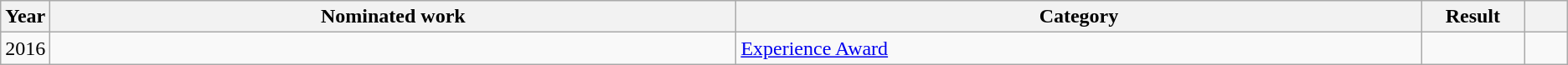<table class="wikitable sortable">
<tr>
<th scope="col" style="width:1em;">Year</th>
<th scope="col" style="width:39em;">Nominated work</th>
<th scope="col" style="width:39em;">Category</th>
<th scope="col" style="width:5em;">Result</th>
<th scope="col" style="width:2em;" class="unsortable"></th>
</tr>
<tr>
<td>2016</td>
<td></td>
<td><a href='#'>Experience Award</a></td>
<td></td>
<td></td>
</tr>
</table>
